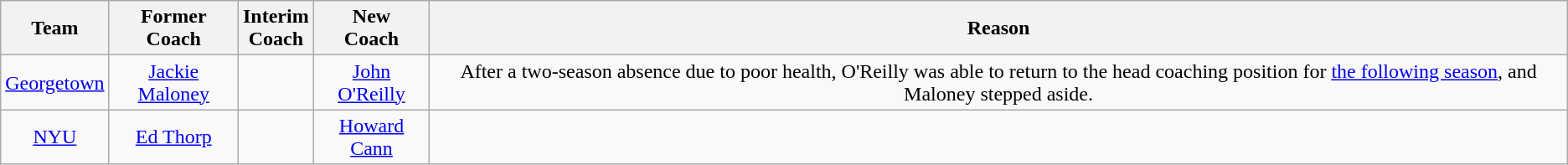<table class="wikitable" style="text-align:center;">
<tr>
<th>Team</th>
<th>Former<br>Coach</th>
<th>Interim<br>Coach</th>
<th>New<br>Coach</th>
<th>Reason</th>
</tr>
<tr>
<td><a href='#'>Georgetown</a></td>
<td><a href='#'>Jackie Maloney</a></td>
<td></td>
<td><a href='#'>John O'Reilly</a></td>
<td>After a two-season absence due to poor health, O'Reilly was able to return to the head coaching position for <a href='#'>the following season</a>, and Maloney stepped aside.</td>
</tr>
<tr>
<td><a href='#'>NYU</a></td>
<td><a href='#'>Ed Thorp</a></td>
<td></td>
<td><a href='#'>Howard Cann</a></td>
<td></td>
</tr>
</table>
